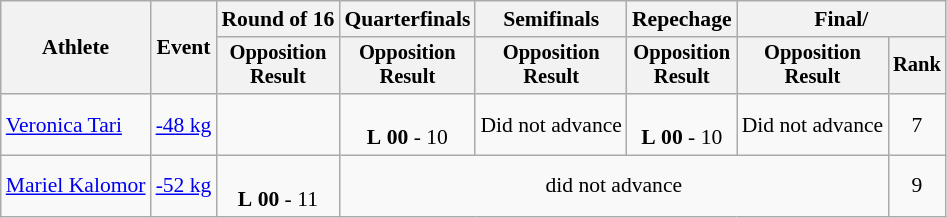<table class="wikitable" style="font-size:90%;">
<tr>
<th rowspan=2>Athlete</th>
<th rowspan=2>Event</th>
<th>Round of 16</th>
<th>Quarterfinals</th>
<th>Semifinals</th>
<th>Repechage</th>
<th colspan=2>Final/</th>
</tr>
<tr style="font-size:95%">
<th>Opposition<br>Result</th>
<th>Opposition<br>Result</th>
<th>Opposition<br>Result</th>
<th>Opposition<br>Result</th>
<th>Opposition<br>Result</th>
<th>Rank</th>
</tr>
<tr align=center>
<td align=left><a href='#'>Veronica Tari</a></td>
<td align=left><a href='#'>-48 kg</a></td>
<td></td>
<td><br><strong>L</strong> <strong>00</strong> - 10</td>
<td>Did not advance</td>
<td><br><strong>L</strong> <strong>00</strong> - 10</td>
<td>Did not advance</td>
<td>7</td>
</tr>
<tr align=center>
<td align=left><a href='#'>Mariel Kalomor</a></td>
<td align=left><a href='#'>-52 kg</a></td>
<td><br><strong>L</strong> <strong>00</strong> - 11</td>
<td colspan=4>did not advance</td>
<td>9</td>
</tr>
</table>
